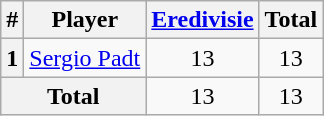<table class="wikitable" style="text-align:center;">
<tr>
<th>#</th>
<th>Player</th>
<th><a href='#'>Eredivisie</a></th>
<th>Total</th>
</tr>
<tr>
<th>1</th>
<td align="left"> <a href='#'>Sergio Padt</a></td>
<td>13</td>
<td>13</td>
</tr>
<tr>
<th colspan="2">Total</th>
<td>13</td>
<td>13</td>
</tr>
</table>
